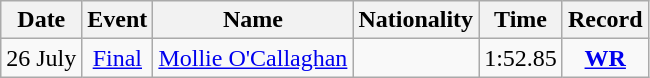<table class="wikitable" style=text-align:center>
<tr>
<th>Date</th>
<th>Event</th>
<th>Name</th>
<th>Nationality</th>
<th>Time</th>
<th>Record</th>
</tr>
<tr>
<td>26 July</td>
<td><a href='#'>Final</a></td>
<td align=left><a href='#'>Mollie O'Callaghan</a></td>
<td align=left></td>
<td>1:52.85</td>
<td><strong><a href='#'>WR</a></strong></td>
</tr>
</table>
